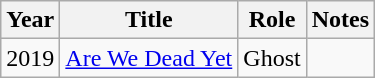<table class="wikitable sortable">
<tr>
<th>Year</th>
<th>Title</th>
<th>Role</th>
<th>Notes</th>
</tr>
<tr>
<td>2019</td>
<td><a href='#'>Are We Dead Yet</a></td>
<td>Ghost</td>
<td></td>
</tr>
</table>
